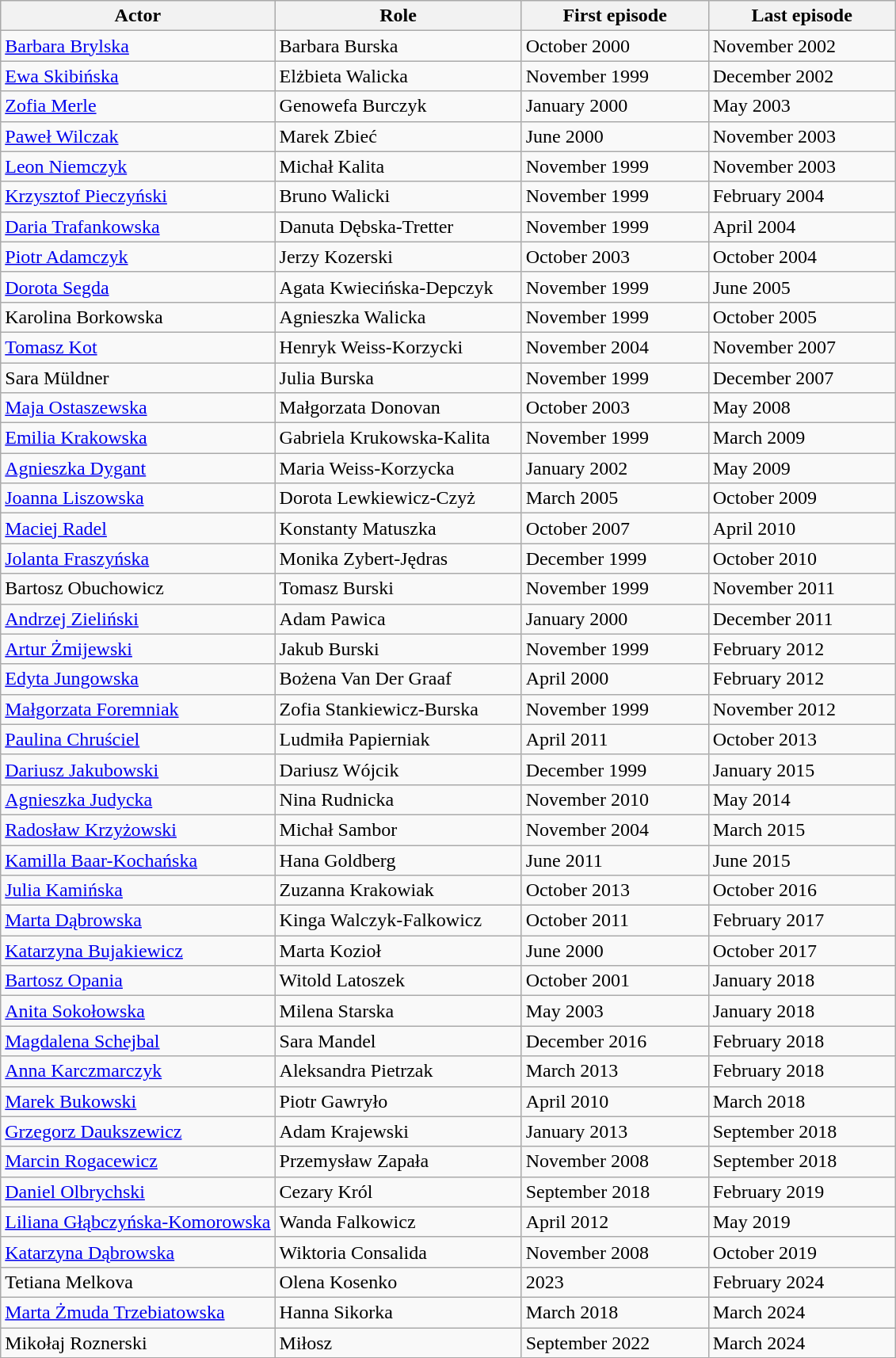<table class="wikitable">
<tr>
<th widht="250">Actor</th>
<th width="200">Role</th>
<th width="150">First episode</th>
<th width="150">Last episode</th>
</tr>
<tr>
<td><a href='#'>Barbara Brylska</a></td>
<td>Barbara Burska</td>
<td>October 2000</td>
<td>November 2002</td>
</tr>
<tr>
<td><a href='#'>Ewa Skibińska</a></td>
<td>Elżbieta Walicka</td>
<td>November 1999</td>
<td>December 2002</td>
</tr>
<tr>
<td><a href='#'>Zofia Merle</a></td>
<td>Genowefa Burczyk</td>
<td>January 2000</td>
<td>May 2003</td>
</tr>
<tr>
<td><a href='#'>Paweł Wilczak</a></td>
<td>Marek Zbieć</td>
<td>June 2000</td>
<td>November 2003</td>
</tr>
<tr>
<td><a href='#'>Leon Niemczyk</a></td>
<td>Michał Kalita</td>
<td>November 1999</td>
<td>November 2003</td>
</tr>
<tr>
<td><a href='#'>Krzysztof Pieczyński</a></td>
<td>Bruno Walicki</td>
<td>November 1999</td>
<td>February 2004</td>
</tr>
<tr>
<td><a href='#'>Daria Trafankowska</a></td>
<td>Danuta Dębska-Tretter</td>
<td>November 1999</td>
<td>April 2004</td>
</tr>
<tr>
<td><a href='#'>Piotr Adamczyk</a></td>
<td>Jerzy Kozerski</td>
<td>October 2003</td>
<td>October 2004</td>
</tr>
<tr>
<td><a href='#'>Dorota Segda</a></td>
<td>Agata Kwiecińska-Depczyk</td>
<td>November 1999</td>
<td>June 2005</td>
</tr>
<tr>
<td>Karolina Borkowska</td>
<td>Agnieszka Walicka</td>
<td>November 1999</td>
<td>October 2005</td>
</tr>
<tr>
<td><a href='#'>Tomasz Kot</a></td>
<td>Henryk Weiss-Korzycki</td>
<td>November 2004</td>
<td>November 2007</td>
</tr>
<tr>
<td>Sara Müldner</td>
<td>Julia Burska</td>
<td>November 1999</td>
<td>December 2007</td>
</tr>
<tr>
<td><a href='#'>Maja Ostaszewska</a></td>
<td>Małgorzata Donovan</td>
<td>October 2003</td>
<td>May 2008</td>
</tr>
<tr>
<td><a href='#'>Emilia Krakowska</a></td>
<td>Gabriela Krukowska-Kalita</td>
<td>November 1999</td>
<td>March 2009</td>
</tr>
<tr>
<td><a href='#'>Agnieszka Dygant</a></td>
<td>Maria Weiss-Korzycka</td>
<td>January 2002</td>
<td>May 2009</td>
</tr>
<tr>
<td><a href='#'>Joanna Liszowska</a></td>
<td>Dorota Lewkiewicz-Czyż</td>
<td>March 2005</td>
<td>October 2009</td>
</tr>
<tr>
<td><a href='#'>Maciej Radel</a></td>
<td>Konstanty Matuszka</td>
<td>October 2007</td>
<td>April 2010</td>
</tr>
<tr>
<td><a href='#'>Jolanta Fraszyńska</a></td>
<td>Monika Zybert-Jędras</td>
<td>December 1999</td>
<td>October 2010</td>
</tr>
<tr>
<td>Bartosz Obuchowicz</td>
<td>Tomasz Burski</td>
<td>November 1999</td>
<td>November 2011</td>
</tr>
<tr>
<td><a href='#'>Andrzej Zieliński</a></td>
<td>Adam Pawica</td>
<td>January 2000</td>
<td>December 2011</td>
</tr>
<tr>
<td><a href='#'>Artur Żmijewski</a></td>
<td>Jakub Burski</td>
<td>November 1999</td>
<td>February 2012</td>
</tr>
<tr>
<td><a href='#'>Edyta Jungowska</a></td>
<td>Bożena Van Der Graaf</td>
<td>April 2000</td>
<td>February 2012</td>
</tr>
<tr>
<td><a href='#'>Małgorzata Foremniak</a></td>
<td>Zofia Stankiewicz-Burska</td>
<td>November 1999</td>
<td>November 2012</td>
</tr>
<tr>
<td><a href='#'>Paulina Chruściel</a></td>
<td>Ludmiła Papierniak</td>
<td>April 2011</td>
<td>October 2013</td>
</tr>
<tr>
<td><a href='#'>Dariusz Jakubowski</a></td>
<td>Dariusz Wójcik</td>
<td>December 1999</td>
<td>January 2015</td>
</tr>
<tr>
<td><a href='#'>Agnieszka Judycka</a></td>
<td>Nina Rudnicka</td>
<td>November 2010</td>
<td>May 2014</td>
</tr>
<tr>
<td><a href='#'>Radosław Krzyżowski</a></td>
<td>Michał Sambor</td>
<td>November 2004</td>
<td>March 2015</td>
</tr>
<tr>
<td><a href='#'>Kamilla Baar-Kochańska</a></td>
<td>Hana Goldberg</td>
<td>June 2011</td>
<td>June 2015</td>
</tr>
<tr>
<td><a href='#'>Julia Kamińska</a></td>
<td>Zuzanna Krakowiak</td>
<td>October 2013</td>
<td>October 2016</td>
</tr>
<tr>
<td><a href='#'>Marta Dąbrowska</a></td>
<td>Kinga Walczyk-Falkowicz</td>
<td>October 2011</td>
<td>February 2017</td>
</tr>
<tr>
<td><a href='#'>Katarzyna Bujakiewicz</a></td>
<td>Marta Kozioł</td>
<td>June 2000</td>
<td>October 2017</td>
</tr>
<tr>
<td><a href='#'>Bartosz Opania</a></td>
<td>Witold Latoszek</td>
<td>October 2001</td>
<td>January 2018</td>
</tr>
<tr>
<td><a href='#'>Anita Sokołowska</a></td>
<td>Milena Starska</td>
<td>May 2003</td>
<td>January 2018</td>
</tr>
<tr>
<td><a href='#'>Magdalena Schejbal</a></td>
<td>Sara Mandel</td>
<td>December 2016</td>
<td>February 2018</td>
</tr>
<tr>
<td><a href='#'>Anna Karczmarczyk</a></td>
<td>Aleksandra Pietrzak</td>
<td>March 2013</td>
<td>February 2018</td>
</tr>
<tr>
<td><a href='#'>Marek Bukowski</a></td>
<td>Piotr Gawryło</td>
<td>April 2010</td>
<td>March 2018</td>
</tr>
<tr>
<td><a href='#'>Grzegorz Daukszewicz</a></td>
<td>Adam Krajewski</td>
<td>January 2013</td>
<td>September 2018</td>
</tr>
<tr>
<td><a href='#'>Marcin Rogacewicz</a></td>
<td>Przemysław Zapała</td>
<td>November 2008</td>
<td>September 2018</td>
</tr>
<tr>
<td><a href='#'>Daniel Olbrychski</a></td>
<td>Cezary Król</td>
<td>September 2018</td>
<td>February 2019</td>
</tr>
<tr>
<td><a href='#'>Liliana Głąbczyńska-Komorowska</a></td>
<td>Wanda Falkowicz</td>
<td>April 2012</td>
<td>May 2019</td>
</tr>
<tr>
<td><a href='#'>Katarzyna Dąbrowska</a></td>
<td>Wiktoria Consalida</td>
<td>November 2008</td>
<td>October 2019</td>
</tr>
<tr>
<td>Tetiana Melkova</td>
<td>Olena Kosenko</td>
<td>2023</td>
<td>February 2024</td>
</tr>
<tr>
<td><a href='#'>Marta Żmuda Trzebiatowska</a></td>
<td>Hanna Sikorka</td>
<td>March 2018</td>
<td>March 2024</td>
</tr>
<tr>
<td>Mikołaj Roznerski</td>
<td>Miłosz</td>
<td>September 2022</td>
<td>March 2024</td>
</tr>
</table>
